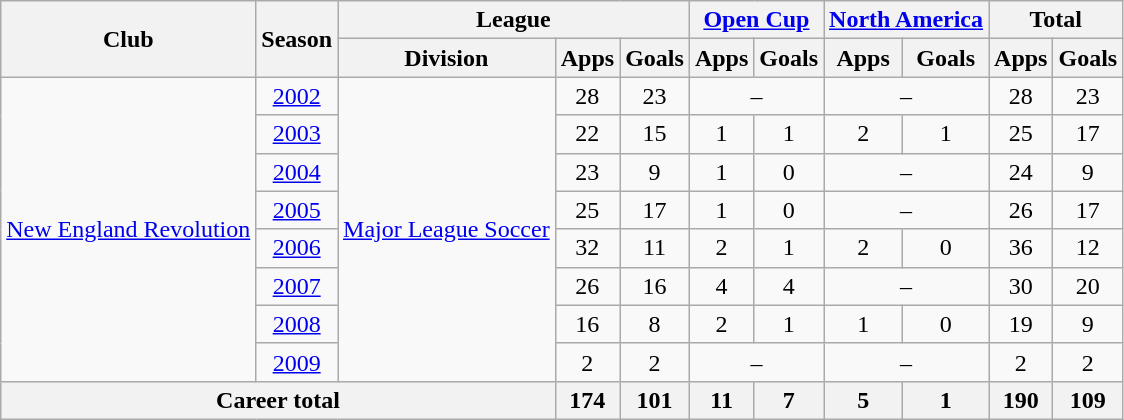<table class="wikitable" style="text-align:center">
<tr>
<th rowspan="2">Club</th>
<th rowspan="2">Season</th>
<th colspan="3">League</th>
<th colspan="2"><a href='#'>Open Cup</a></th>
<th colspan="2"><a href='#'>North America</a></th>
<th colspan="2">Total</th>
</tr>
<tr>
<th>Division</th>
<th>Apps</th>
<th>Goals</th>
<th>Apps</th>
<th>Goals</th>
<th>Apps</th>
<th>Goals</th>
<th>Apps</th>
<th>Goals</th>
</tr>
<tr>
<td rowspan="8"><a href='#'>New England Revolution</a></td>
<td><a href='#'>2002</a></td>
<td rowspan="8"><a href='#'>Major League Soccer</a></td>
<td>28</td>
<td>23</td>
<td colspan="2">–</td>
<td colspan="2">–</td>
<td>28</td>
<td>23</td>
</tr>
<tr>
<td><a href='#'>2003</a></td>
<td>22</td>
<td>15</td>
<td>1</td>
<td>1</td>
<td>2</td>
<td>1</td>
<td>25</td>
<td>17</td>
</tr>
<tr>
<td><a href='#'>2004</a></td>
<td>23</td>
<td>9</td>
<td>1</td>
<td>0</td>
<td colspan="2">–</td>
<td>24</td>
<td>9</td>
</tr>
<tr>
<td><a href='#'>2005</a></td>
<td>25</td>
<td>17</td>
<td>1</td>
<td>0</td>
<td colspan="2">–</td>
<td>26</td>
<td>17</td>
</tr>
<tr>
<td><a href='#'>2006</a></td>
<td>32</td>
<td>11</td>
<td>2</td>
<td>1</td>
<td>2</td>
<td>0</td>
<td>36</td>
<td>12</td>
</tr>
<tr>
<td><a href='#'>2007</a></td>
<td>26</td>
<td>16</td>
<td>4</td>
<td>4</td>
<td colspan="2">–</td>
<td>30</td>
<td>20</td>
</tr>
<tr>
<td><a href='#'>2008</a></td>
<td>16</td>
<td>8</td>
<td>2</td>
<td>1</td>
<td>1</td>
<td>0</td>
<td>19</td>
<td>9</td>
</tr>
<tr>
<td><a href='#'>2009</a></td>
<td>2</td>
<td>2</td>
<td colspan="2">–</td>
<td colspan="2">–</td>
<td>2</td>
<td>2</td>
</tr>
<tr>
<th colspan="3">Career total</th>
<th>174</th>
<th>101</th>
<th>11</th>
<th>7</th>
<th>5</th>
<th>1</th>
<th>190</th>
<th>109</th>
</tr>
</table>
